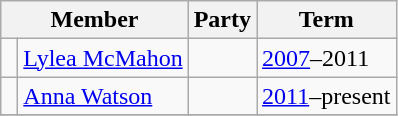<table class="wikitable">
<tr>
<th colspan="2">Member</th>
<th>Party</th>
<th>Term</th>
</tr>
<tr>
<td> </td>
<td><a href='#'>Lylea McMahon</a></td>
<td></td>
<td><a href='#'>2007</a>–2011</td>
</tr>
<tr>
<td> </td>
<td><a href='#'>Anna Watson</a></td>
<td></td>
<td><a href='#'>2011</a>–present</td>
</tr>
<tr>
</tr>
</table>
